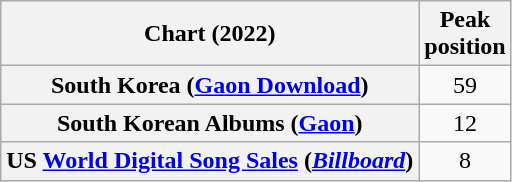<table class="wikitable plainrowheaders sortable" style="text-align:center">
<tr>
<th scope="col">Chart (2022)</th>
<th scope="col">Peak<br>position</th>
</tr>
<tr>
<th scope="row">South Korea (<a href='#'>Gaon Download</a>)</th>
<td>59</td>
</tr>
<tr>
<th scope="row">South Korean Albums (<a href='#'>Gaon</a>)</th>
<td>12</td>
</tr>
<tr>
<th scope="row">US <a href='#'>World Digital Song Sales</a> (<em><a href='#'>Billboard</a></em>)</th>
<td>8</td>
</tr>
</table>
